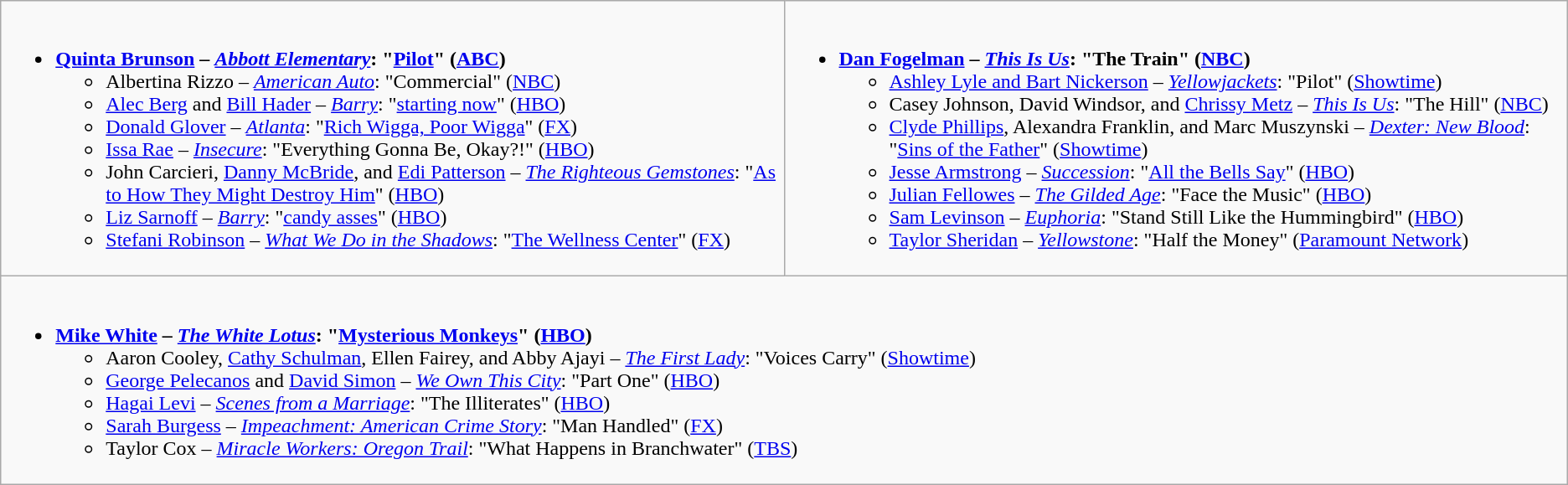<table class="wikitable">
<tr>
<td valign="top" width="50%"><br><ul><li><strong><a href='#'>Quinta Brunson</a> – <em><a href='#'>Abbott Elementary</a></em>: "<a href='#'>Pilot</a>" (<a href='#'>ABC</a>)</strong><ul><li>Albertina Rizzo – <em><a href='#'>American Auto</a></em>: "Commercial" (<a href='#'>NBC</a>)</li><li><a href='#'>Alec Berg</a> and <a href='#'>Bill Hader</a> – <em><a href='#'>Barry</a></em>: "<a href='#'>starting now</a>" (<a href='#'>HBO</a>)</li><li><a href='#'>Donald Glover</a> – <em><a href='#'>Atlanta</a></em>: "<a href='#'>Rich Wigga, Poor Wigga</a>" (<a href='#'>FX</a>)</li><li><a href='#'>Issa Rae</a> – <em><a href='#'>Insecure</a></em>: "Everything Gonna Be, Okay?!" (<a href='#'>HBO</a>)</li><li>John Carcieri, <a href='#'>Danny McBride</a>, and <a href='#'>Edi Patterson</a> – <em><a href='#'>The Righteous Gemstones</a></em>: "<a href='#'>As to How They Might Destroy Him</a>" (<a href='#'>HBO</a>)</li><li><a href='#'>Liz Sarnoff</a> – <em><a href='#'>Barry</a></em>: "<a href='#'>candy asses</a>" (<a href='#'>HBO</a>)</li><li><a href='#'>Stefani Robinson</a> – <em><a href='#'>What We Do in the Shadows</a></em>: "<a href='#'>The Wellness Center</a>" (<a href='#'>FX</a>)</li></ul></li></ul></td>
<td valign="top" width="50%"><br><ul><li><strong><a href='#'>Dan Fogelman</a> – <em><a href='#'>This Is Us</a></em>: "The Train" (<a href='#'>NBC</a>)</strong><ul><li><a href='#'>Ashley Lyle and Bart Nickerson</a> – <em><a href='#'>Yellowjackets</a></em>: "Pilot" (<a href='#'>Showtime</a>)</li><li>Casey Johnson, David Windsor, and <a href='#'>Chrissy Metz</a> – <em><a href='#'>This Is Us</a></em>: "The Hill" (<a href='#'>NBC</a>)</li><li><a href='#'>Clyde Phillips</a>, Alexandra Franklin, and Marc Muszynski – <em><a href='#'>Dexter: New Blood</a></em>: "<a href='#'>Sins of the Father</a>" (<a href='#'>Showtime</a>)</li><li><a href='#'>Jesse Armstrong</a> – <em><a href='#'>Succession</a></em>: "<a href='#'>All the Bells Say</a>" (<a href='#'>HBO</a>)</li><li><a href='#'>Julian Fellowes</a> – <em><a href='#'>The Gilded Age</a></em>: "Face the Music" (<a href='#'>HBO</a>)</li><li><a href='#'>Sam Levinson</a> – <em><a href='#'>Euphoria</a></em>: "Stand Still Like the Hummingbird" (<a href='#'>HBO</a>)</li><li><a href='#'>Taylor Sheridan</a> – <em><a href='#'>Yellowstone</a></em>: "Half the Money" (<a href='#'>Paramount Network</a>)</li></ul></li></ul></td>
</tr>
<tr>
<td colspan="2" valign="top" width="50%"><br><ul><li><strong><a href='#'>Mike White</a> – <em><a href='#'>The White Lotus</a></em>: "<a href='#'>Mysterious Monkeys</a>" (<a href='#'>HBO</a>)</strong><ul><li>Aaron Cooley, <a href='#'>Cathy Schulman</a>, Ellen Fairey, and Abby Ajayi – <em><a href='#'>The First Lady</a></em>: "Voices Carry" (<a href='#'>Showtime</a>)</li><li><a href='#'>George Pelecanos</a> and <a href='#'>David Simon</a> – <em><a href='#'>We Own This City</a></em>: "Part One" (<a href='#'>HBO</a>)</li><li><a href='#'>Hagai Levi</a> – <em><a href='#'>Scenes from a Marriage</a></em>: "The Illiterates" (<a href='#'>HBO</a>)</li><li><a href='#'>Sarah Burgess</a> – <em><a href='#'>Impeachment: American Crime Story</a></em>: "Man Handled" (<a href='#'>FX</a>)</li><li>Taylor Cox – <em><a href='#'>Miracle Workers: Oregon Trail</a></em>: "What Happens in Branchwater" (<a href='#'>TBS</a>)</li></ul></li></ul></td>
</tr>
</table>
